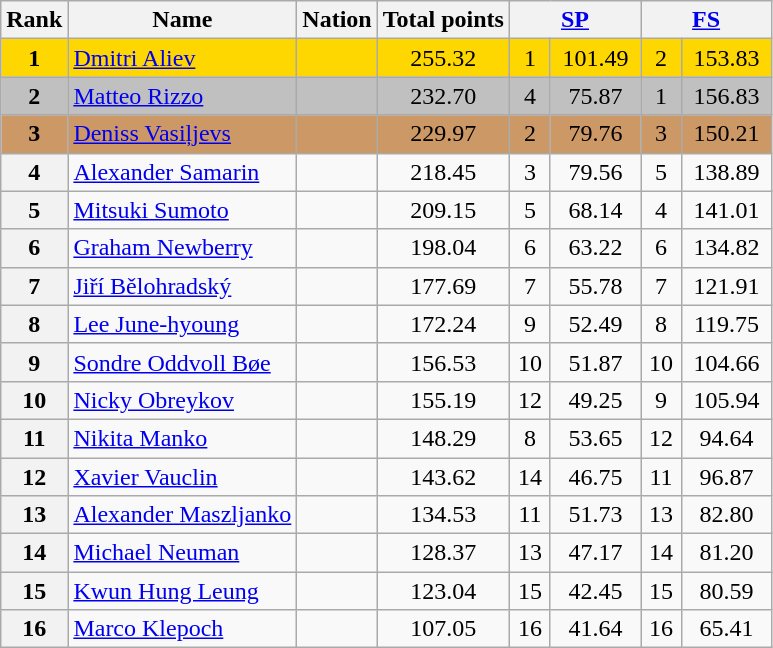<table class="wikitable sortable">
<tr>
<th>Rank</th>
<th>Name</th>
<th>Nation</th>
<th>Total points</th>
<th colspan="2" width="80px"><a href='#'>SP</a></th>
<th colspan="2" width="80px"><a href='#'>FS</a></th>
</tr>
<tr bgcolor="gold">
<td align="center"><strong>1</strong></td>
<td><a href='#'>Dmitri Aliev</a></td>
<td></td>
<td align="center">255.32</td>
<td align="center">1</td>
<td align="center">101.49</td>
<td align="center">2</td>
<td align="center">153.83</td>
</tr>
<tr bgcolor="silver">
<td align="center"><strong>2</strong></td>
<td><a href='#'>Matteo Rizzo</a></td>
<td></td>
<td align="center">232.70</td>
<td align="center">4</td>
<td align="center">75.87</td>
<td align="center">1</td>
<td align="center">156.83</td>
</tr>
<tr bgcolor="cc9966">
<td align="center"><strong>3</strong></td>
<td><a href='#'>Deniss Vasiļjevs</a></td>
<td></td>
<td align="center">229.97</td>
<td align="center">2</td>
<td align="center">79.76</td>
<td align="center">3</td>
<td align="center">150.21</td>
</tr>
<tr>
<th>4</th>
<td><a href='#'>Alexander Samarin</a></td>
<td></td>
<td align="center">218.45</td>
<td align="center">3</td>
<td align="center">79.56</td>
<td align="center">5</td>
<td align="center">138.89</td>
</tr>
<tr>
<th>5</th>
<td><a href='#'>Mitsuki Sumoto</a></td>
<td></td>
<td align="center">209.15</td>
<td align="center">5</td>
<td align="center">68.14</td>
<td align="center">4</td>
<td align="center">141.01</td>
</tr>
<tr>
<th>6</th>
<td><a href='#'>Graham Newberry</a></td>
<td></td>
<td align="center">198.04</td>
<td align="center">6</td>
<td align="center">63.22</td>
<td align="center">6</td>
<td align="center">134.82</td>
</tr>
<tr>
<th>7</th>
<td><a href='#'>Jiří Bělohradský</a></td>
<td></td>
<td align="center">177.69</td>
<td align="center">7</td>
<td align="center">55.78</td>
<td align="center">7</td>
<td align="center">121.91</td>
</tr>
<tr>
<th>8</th>
<td><a href='#'>Lee June-hyoung</a></td>
<td></td>
<td align="center">172.24</td>
<td align="center">9</td>
<td align="center">52.49</td>
<td align="center">8</td>
<td align="center">119.75</td>
</tr>
<tr>
<th>9</th>
<td><a href='#'>Sondre Oddvoll Bøe</a></td>
<td></td>
<td align="center">156.53</td>
<td align="center">10</td>
<td align="center">51.87</td>
<td align="center">10</td>
<td align="center">104.66</td>
</tr>
<tr>
<th>10</th>
<td><a href='#'>Nicky Obreykov</a></td>
<td></td>
<td align="center">155.19</td>
<td align="center">12</td>
<td align="center">49.25</td>
<td align="center">9</td>
<td align="center">105.94</td>
</tr>
<tr>
<th>11</th>
<td><a href='#'>Nikita Manko</a></td>
<td></td>
<td align="center">148.29</td>
<td align="center">8</td>
<td align="center">53.65</td>
<td align="center">12</td>
<td align="center">94.64</td>
</tr>
<tr>
<th>12</th>
<td><a href='#'>Xavier Vauclin</a></td>
<td></td>
<td align="center">143.62</td>
<td align="center">14</td>
<td align="center">46.75</td>
<td align="center">11</td>
<td align="center">96.87</td>
</tr>
<tr>
<th>13</th>
<td><a href='#'>Alexander Maszljanko</a></td>
<td></td>
<td align="center">134.53</td>
<td align="center">11</td>
<td align="center">51.73</td>
<td align="center">13</td>
<td align="center">82.80</td>
</tr>
<tr>
<th>14</th>
<td><a href='#'>Michael Neuman</a></td>
<td></td>
<td align="center">128.37</td>
<td align="center">13</td>
<td align="center">47.17</td>
<td align="center">14</td>
<td align="center">81.20</td>
</tr>
<tr>
<th>15</th>
<td><a href='#'>Kwun Hung Leung</a></td>
<td></td>
<td align="center">123.04</td>
<td align="center">15</td>
<td align="center">42.45</td>
<td align="center">15</td>
<td align="center">80.59</td>
</tr>
<tr>
<th>16</th>
<td><a href='#'>Marco Klepoch</a></td>
<td></td>
<td align="center">107.05</td>
<td align="center">16</td>
<td align="center">41.64</td>
<td align="center">16</td>
<td align="center">65.41</td>
</tr>
</table>
